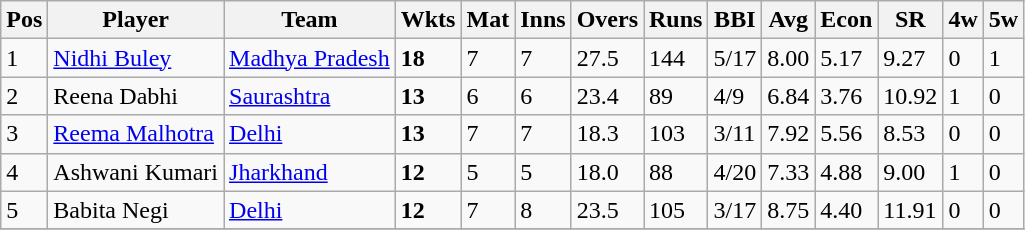<table class="wikitable">
<tr>
<th>Pos</th>
<th>Player</th>
<th>Team</th>
<th>Wkts</th>
<th>Mat</th>
<th>Inns</th>
<th>Overs</th>
<th>Runs</th>
<th>BBI</th>
<th>Avg</th>
<th>Econ</th>
<th>SR</th>
<th>4w</th>
<th>5w</th>
</tr>
<tr>
<td>1</td>
<td><a href='#'>Nidhi Buley</a></td>
<td><a href='#'>Madhya Pradesh</a></td>
<td><strong>18</strong></td>
<td>7</td>
<td>7</td>
<td>27.5</td>
<td>144</td>
<td>5/17</td>
<td>8.00</td>
<td>5.17</td>
<td>9.27</td>
<td>0</td>
<td>1</td>
</tr>
<tr>
<td>2</td>
<td>Reena Dabhi</td>
<td><a href='#'>Saurashtra</a></td>
<td><strong>13</strong></td>
<td>6</td>
<td>6</td>
<td>23.4</td>
<td>89</td>
<td>4/9</td>
<td>6.84</td>
<td>3.76</td>
<td>10.92</td>
<td>1</td>
<td>0</td>
</tr>
<tr>
<td>3</td>
<td><a href='#'>Reema Malhotra</a></td>
<td><a href='#'>Delhi</a></td>
<td><strong>13</strong></td>
<td>7</td>
<td>7</td>
<td>18.3</td>
<td>103</td>
<td>3/11</td>
<td>7.92</td>
<td>5.56</td>
<td>8.53</td>
<td>0</td>
<td>0</td>
</tr>
<tr>
<td>4</td>
<td>Ashwani Kumari</td>
<td><a href='#'>Jharkhand</a></td>
<td><strong>12</strong></td>
<td>5</td>
<td>5</td>
<td>18.0</td>
<td>88</td>
<td>4/20</td>
<td>7.33</td>
<td>4.88</td>
<td>9.00</td>
<td>1</td>
<td>0</td>
</tr>
<tr>
<td>5</td>
<td>Babita Negi</td>
<td><a href='#'>Delhi</a></td>
<td><strong>12</strong></td>
<td>7</td>
<td>8</td>
<td>23.5</td>
<td>105</td>
<td>3/17</td>
<td>8.75</td>
<td>4.40</td>
<td>11.91</td>
<td>0</td>
<td>0</td>
</tr>
<tr>
</tr>
</table>
